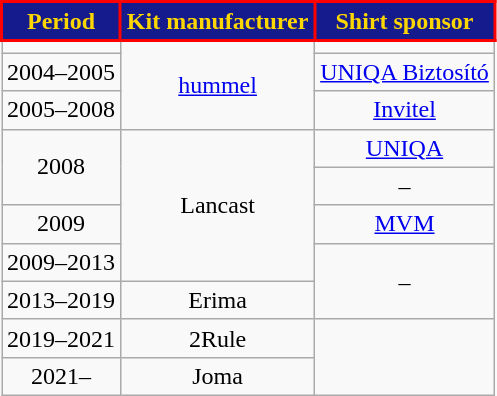<table class="wikitable" style="text-align:center;margin-left:1em">
<tr>
<th style="color:gold; background:#151B8D; border:2px solid #FF0000">Period</th>
<th style="color:gold; background:#151B8D; border:2px solid #FF0000">Kit manufacturer</th>
<th style="color:gold; background:#151B8D; border:2px solid #FF0000">Shirt sponsor</th>
</tr>
<tr>
<td></td>
<td rowspan=3><a href='#'>hummel</a></td>
<td></td>
</tr>
<tr>
<td>2004–2005</td>
<td><a href='#'>UNIQA Biztosító</a></td>
</tr>
<tr>
<td>2005–2008</td>
<td><a href='#'>Invitel</a></td>
</tr>
<tr>
<td rowspan=2>2008</td>
<td rowspan=4>Lancast</td>
<td><a href='#'>UNIQA</a></td>
</tr>
<tr>
<td>–</td>
</tr>
<tr>
<td>2009</td>
<td><a href='#'>MVM</a></td>
</tr>
<tr>
<td>2009–2013</td>
<td rowspan=2>–</td>
</tr>
<tr>
<td>2013–2019</td>
<td>Erima</td>
</tr>
<tr>
<td>2019–2021</td>
<td>2Rule</td>
</tr>
<tr>
<td>2021–</td>
<td>Joma</td>
</tr>
</table>
